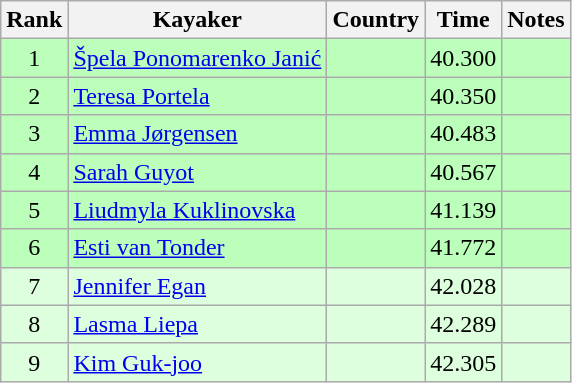<table class="wikitable" style="text-align:center">
<tr>
<th>Rank</th>
<th>Kayaker</th>
<th>Country</th>
<th>Time</th>
<th>Notes</th>
</tr>
<tr bgcolor=bbffbb>
<td>1</td>
<td align="left"><a href='#'>Špela Ponomarenko Janić</a></td>
<td align="left"></td>
<td>40.300</td>
<td></td>
</tr>
<tr bgcolor=bbffbb>
<td>2</td>
<td align="left"><a href='#'>Teresa Portela</a></td>
<td align="left"></td>
<td>40.350</td>
<td></td>
</tr>
<tr bgcolor=bbffbb>
<td>3</td>
<td align="left"><a href='#'>Emma Jørgensen</a></td>
<td align="left"></td>
<td>40.483</td>
<td></td>
</tr>
<tr bgcolor=bbffbb>
<td>4</td>
<td align="left"><a href='#'>Sarah Guyot</a></td>
<td align="left"></td>
<td>40.567</td>
<td></td>
</tr>
<tr bgcolor=bbffbb>
<td>5</td>
<td align="left"><a href='#'>Liudmyla Kuklinovska</a></td>
<td align="left"></td>
<td>41.139</td>
<td></td>
</tr>
<tr bgcolor=bbffbb>
<td>6</td>
<td align="left"><a href='#'>Esti van Tonder</a></td>
<td align="left"></td>
<td>41.772</td>
<td></td>
</tr>
<tr bgcolor=ddffdd>
<td>7</td>
<td align="left"><a href='#'>Jennifer Egan</a></td>
<td align="left"></td>
<td>42.028</td>
<td></td>
</tr>
<tr bgcolor=ddffdd>
<td>8</td>
<td align="left"><a href='#'>Lasma Liepa</a></td>
<td align="left"></td>
<td>42.289</td>
<td></td>
</tr>
<tr bgcolor=ddffdd>
<td>9</td>
<td align="left"><a href='#'>Kim Guk-joo</a></td>
<td align="left"></td>
<td>42.305</td>
<td></td>
</tr>
</table>
